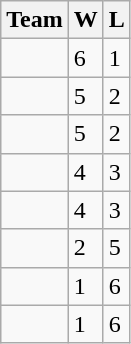<table class="wikitable" border="1">
<tr>
<th>Team</th>
<th>W</th>
<th>L</th>
</tr>
<tr>
<td></td>
<td>6</td>
<td>1</td>
</tr>
<tr>
<td></td>
<td>5</td>
<td>2</td>
</tr>
<tr>
<td></td>
<td>5</td>
<td>2</td>
</tr>
<tr>
<td></td>
<td>4</td>
<td>3</td>
</tr>
<tr>
<td>  </td>
<td>4</td>
<td>3</td>
</tr>
<tr>
<td></td>
<td>2</td>
<td>5</td>
</tr>
<tr>
<td></td>
<td>1</td>
<td>6</td>
</tr>
<tr>
<td></td>
<td>1</td>
<td>6</td>
</tr>
</table>
